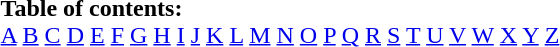<table border="0" id="toc" style="margin: 0 auto;" align=center>
<tr>
<td><strong>Table of contents:</strong><br><a href='#'>A</a> <a href='#'>B</a> <a href='#'>C</a> <a href='#'>D</a> <a href='#'>E</a> <a href='#'>F</a> <a href='#'>G</a> <a href='#'>H</a> <a href='#'>I</a> <a href='#'>J</a> <a href='#'>K</a> <a href='#'>L</a> <a href='#'>M</a> <a href='#'>N</a> <a href='#'>O</a> <a href='#'>P</a> <a href='#'>Q</a> <a href='#'>R</a> <a href='#'>S</a> <a href='#'>T</a> <a href='#'>U</a> <a href='#'>V</a> <a href='#'>W</a> <a href='#'>X</a> <a href='#'>Y</a> <a href='#'>Z</a></td>
</tr>
</table>
